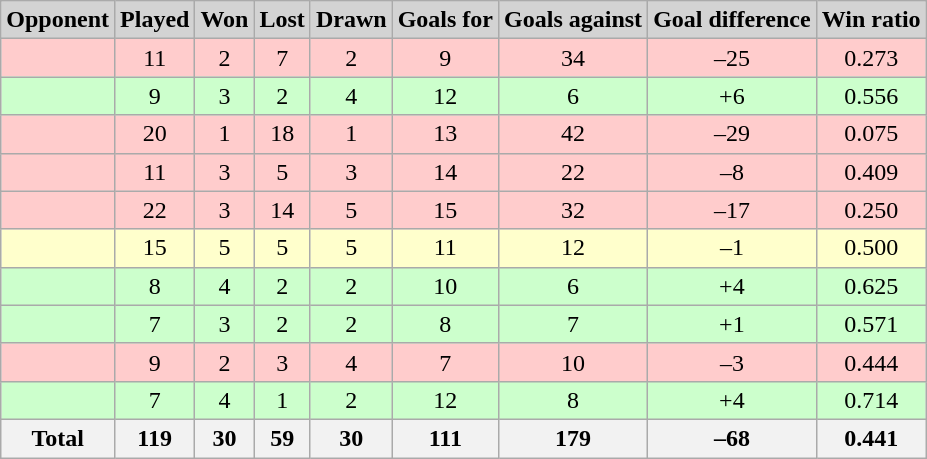<table class="wikitable sortable">
<tr>
<th style="background:lightgrey; width="200">Opponent</th>
<th style="background:lightgrey; width="70">Played</th>
<th style="background:lightgrey; width="70">Won</th>
<th style="background:lightgrey; width="70">Lost</th>
<th style="background:lightgrey; width="70">Drawn</th>
<th style="background:lightgrey; width="70">Goals for</th>
<th style="background:lightgrey; width="70">Goals against</th>
<th style="background:lightgrey; width="70">Goal difference</th>
<th style="background:lightgrey; width="70">Win ratio</th>
</tr>
<tr align="center"| bgcolor=#FFCCCC>
<td align=left></td>
<td>11</td>
<td>2</td>
<td>7</td>
<td>2</td>
<td>9</td>
<td>34</td>
<td>–25</td>
<td>0.273</td>
</tr>
<tr align="center"| bgcolor=#CCFFCC>
<td align=left></td>
<td>9</td>
<td>3</td>
<td>2</td>
<td>4</td>
<td>12</td>
<td>6</td>
<td>+6</td>
<td>0.556</td>
</tr>
<tr align="center"| bgcolor=#FFCCCC>
<td align=left></td>
<td>20</td>
<td>1</td>
<td>18</td>
<td>1</td>
<td>13</td>
<td>42</td>
<td>–29</td>
<td>0.075</td>
</tr>
<tr align="center"| bgcolor=#FFCCCC>
<td align=left></td>
<td>11</td>
<td>3</td>
<td>5</td>
<td>3</td>
<td>14</td>
<td>22</td>
<td>–8</td>
<td>0.409</td>
</tr>
<tr align="center"| bgcolor=#FFCCCC>
<td align=left></td>
<td>22</td>
<td>3</td>
<td>14</td>
<td>5</td>
<td>15</td>
<td>32</td>
<td>–17</td>
<td>0.250</td>
</tr>
<tr align="center"| bgcolor=#FFFFCC>
<td align=left></td>
<td>15</td>
<td>5</td>
<td>5</td>
<td>5</td>
<td>11</td>
<td>12</td>
<td>–1</td>
<td>0.500</td>
</tr>
<tr align="center"| bgcolor=#CCFFCC>
<td align=left></td>
<td>8</td>
<td>4</td>
<td>2</td>
<td>2</td>
<td>10</td>
<td>6</td>
<td>+4</td>
<td>0.625</td>
</tr>
<tr align="center"| bgcolor=#CCFFCC>
<td align=left></td>
<td>7</td>
<td>3</td>
<td>2</td>
<td>2</td>
<td>8</td>
<td>7</td>
<td>+1</td>
<td>0.571</td>
</tr>
<tr align="center"| bgcolor=#FFCCCC>
<td align=left></td>
<td>9</td>
<td>2</td>
<td>3</td>
<td>4</td>
<td>7</td>
<td>10</td>
<td>–3</td>
<td>0.444</td>
</tr>
<tr align="center"| bgcolor=#CCFFCC>
<td align=left></td>
<td>7</td>
<td>4</td>
<td>1</td>
<td>2</td>
<td>12</td>
<td>8</td>
<td>+4</td>
<td>0.714</td>
</tr>
<tr>
<th>Total</th>
<th>119</th>
<th>30</th>
<th>59</th>
<th>30</th>
<th>111</th>
<th>179</th>
<th>–68</th>
<th>0.441</th>
</tr>
</table>
